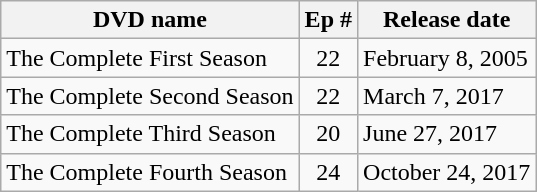<table class="wikitable">
<tr>
<th>DVD name</th>
<th>Ep #</th>
<th>Release date</th>
</tr>
<tr>
<td>The Complete First Season</td>
<td align="center">22</td>
<td>February 8, 2005</td>
</tr>
<tr>
<td>The Complete Second Season</td>
<td align="center">22</td>
<td>March 7, 2017</td>
</tr>
<tr>
<td>The Complete Third Season</td>
<td align="center">20</td>
<td>June 27, 2017</td>
</tr>
<tr>
<td>The Complete Fourth Season</td>
<td align="center">24</td>
<td>October 24, 2017</td>
</tr>
</table>
